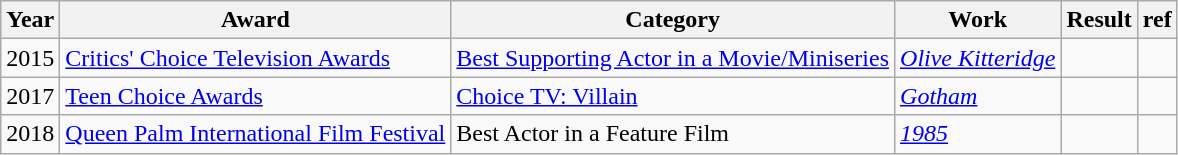<table class="wikitable">
<tr>
<th>Year</th>
<th>Award</th>
<th>Category</th>
<th>Work</th>
<th>Result</th>
<th>ref</th>
</tr>
<tr>
<td>2015</td>
<td><a href='#'>Critics' Choice Television Awards</a></td>
<td><a href='#'>Best Supporting Actor in a Movie/Miniseries</a></td>
<td><em><a href='#'>Olive Kitteridge</a></em></td>
<td></td>
<td></td>
</tr>
<tr>
<td>2017</td>
<td><a href='#'>Teen Choice Awards</a></td>
<td><a href='#'>Choice TV: Villain</a></td>
<td><em><a href='#'>Gotham</a></em></td>
<td></td>
<td style="text-align:center;"></td>
</tr>
<tr>
<td>2018</td>
<td><a href='#'>Queen Palm International Film Festival</a></td>
<td>Best Actor in a Feature Film</td>
<td><em><a href='#'>1985</a></em></td>
<td></td>
<td></td>
</tr>
</table>
